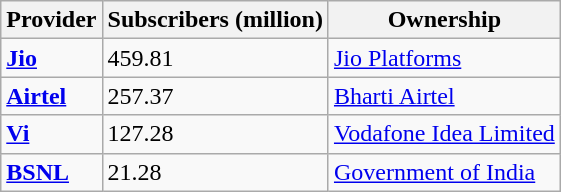<table class="wikitable sortable">
<tr>
<th>Provider</th>
<th>Subscribers (million)</th>
<th>Ownership</th>
</tr>
<tr>
<td><strong><a href='#'>Jio</a></strong></td>
<td>459.81</td>
<td><a href='#'>Jio Platforms</a></td>
</tr>
<tr>
<td><a href='#'><strong>Airtel</strong></a></td>
<td>257.37</td>
<td><a href='#'>Bharti Airtel</a></td>
</tr>
<tr>
<td><strong><a href='#'>Vi</a></strong></td>
<td>127.28</td>
<td><a href='#'>Vodafone Idea Limited</a></td>
</tr>
<tr>
<td><strong><a href='#'>BSNL</a></strong></td>
<td>21.28</td>
<td><a href='#'>Government of India</a></td>
</tr>
</table>
